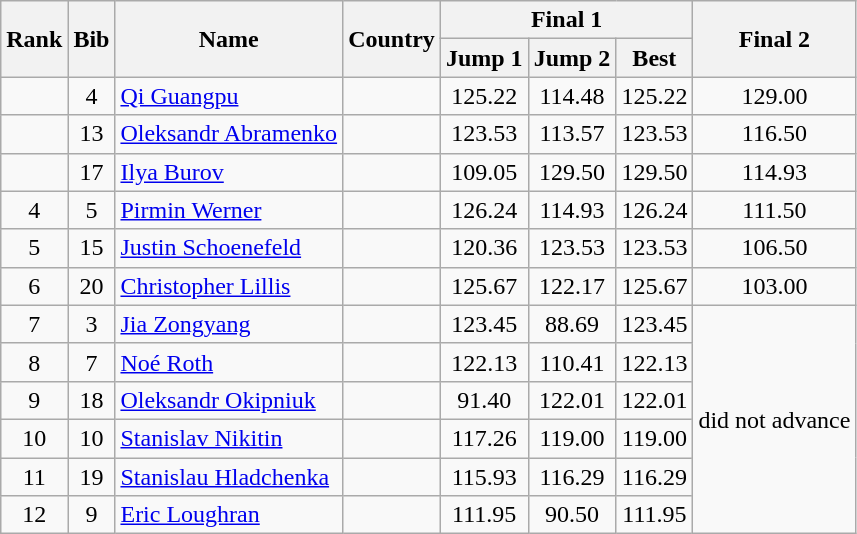<table class="wikitable sortable" style="text-align:center">
<tr>
<th rowspan=2>Rank</th>
<th rowspan=2>Bib</th>
<th rowspan=2>Name</th>
<th rowspan=2>Country</th>
<th colspan=3>Final 1</th>
<th rowspan=2>Final 2</th>
</tr>
<tr>
<th>Jump 1</th>
<th>Jump 2</th>
<th>Best</th>
</tr>
<tr>
<td></td>
<td>4</td>
<td align=left><a href='#'>Qi Guangpu</a></td>
<td align=left></td>
<td>125.22</td>
<td>114.48</td>
<td>125.22</td>
<td>129.00</td>
</tr>
<tr>
<td></td>
<td>13</td>
<td align=left><a href='#'>Oleksandr Abramenko</a></td>
<td align=left></td>
<td>123.53</td>
<td>113.57</td>
<td>123.53</td>
<td>116.50</td>
</tr>
<tr>
<td></td>
<td>17</td>
<td align=left><a href='#'>Ilya Burov</a></td>
<td align=left></td>
<td>109.05</td>
<td>129.50</td>
<td>129.50</td>
<td>114.93</td>
</tr>
<tr>
<td>4</td>
<td>5</td>
<td align=left><a href='#'>Pirmin Werner</a></td>
<td align=left></td>
<td>126.24</td>
<td>114.93</td>
<td>126.24</td>
<td>111.50</td>
</tr>
<tr>
<td>5</td>
<td>15</td>
<td align=left><a href='#'>Justin Schoenefeld</a></td>
<td align=left></td>
<td>120.36</td>
<td>123.53</td>
<td>123.53</td>
<td>106.50</td>
</tr>
<tr>
<td>6</td>
<td>20</td>
<td align=left><a href='#'>Christopher Lillis</a></td>
<td align=left></td>
<td>125.67</td>
<td>122.17</td>
<td>125.67</td>
<td>103.00</td>
</tr>
<tr>
<td>7</td>
<td>3</td>
<td align=left><a href='#'>Jia Zongyang</a></td>
<td align=left></td>
<td>123.45</td>
<td>88.69</td>
<td>123.45</td>
<td rowspan=6>did not advance</td>
</tr>
<tr>
<td>8</td>
<td>7</td>
<td align=left><a href='#'>Noé Roth</a></td>
<td align=left></td>
<td>122.13</td>
<td>110.41</td>
<td>122.13</td>
</tr>
<tr>
<td>9</td>
<td>18</td>
<td align=left><a href='#'>Oleksandr Okipniuk</a></td>
<td align=left></td>
<td>91.40</td>
<td>122.01</td>
<td>122.01</td>
</tr>
<tr>
<td>10</td>
<td>10</td>
<td align=left><a href='#'>Stanislav Nikitin</a></td>
<td align=left></td>
<td>117.26</td>
<td>119.00</td>
<td>119.00</td>
</tr>
<tr>
<td>11</td>
<td>19</td>
<td align=left><a href='#'>Stanislau Hladchenka</a></td>
<td align=left></td>
<td>115.93</td>
<td>116.29</td>
<td>116.29</td>
</tr>
<tr>
<td>12</td>
<td>9</td>
<td align=left><a href='#'>Eric Loughran</a></td>
<td align=left></td>
<td>111.95</td>
<td>90.50</td>
<td>111.95</td>
</tr>
</table>
